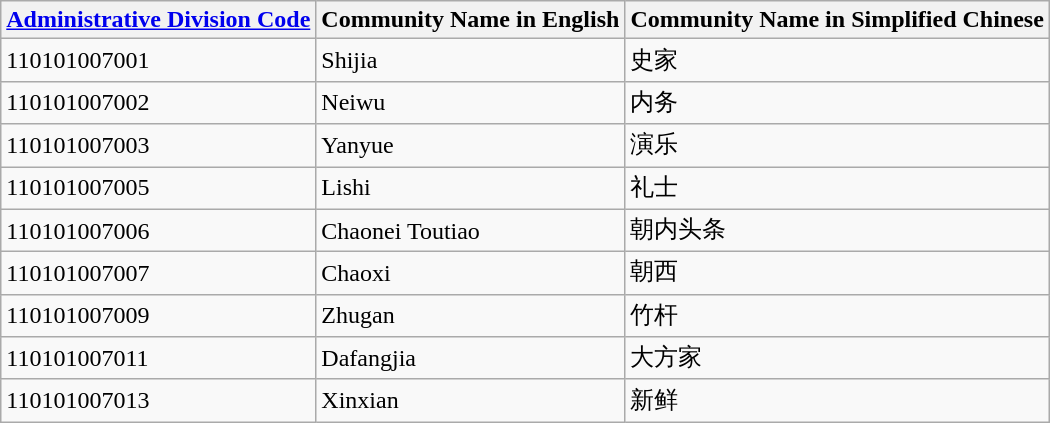<table class="wikitable sortable">
<tr>
<th><a href='#'>Administrative Division Code</a></th>
<th>Community Name in English</th>
<th>Community Name in Simplified Chinese</th>
</tr>
<tr>
<td>110101007001</td>
<td>Shijia</td>
<td>史家</td>
</tr>
<tr>
<td>110101007002</td>
<td>Neiwu</td>
<td>内务</td>
</tr>
<tr>
<td>110101007003</td>
<td>Yanyue</td>
<td>演乐</td>
</tr>
<tr>
<td>110101007005</td>
<td>Lishi</td>
<td>礼士</td>
</tr>
<tr>
<td>110101007006</td>
<td>Chaonei Toutiao</td>
<td>朝内头条</td>
</tr>
<tr>
<td>110101007007</td>
<td>Chaoxi</td>
<td>朝西</td>
</tr>
<tr>
<td>110101007009</td>
<td>Zhugan</td>
<td>竹杆</td>
</tr>
<tr>
<td>110101007011</td>
<td>Dafangjia</td>
<td>大方家</td>
</tr>
<tr>
<td>110101007013</td>
<td>Xinxian</td>
<td>新鲜</td>
</tr>
</table>
